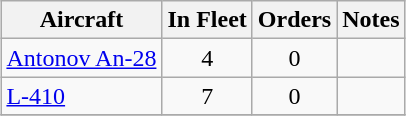<table class="wikitable" style="margin:1em auto; border-collapse:collapse">
<tr>
<th>Aircraft</th>
<th>In Fleet</th>
<th>Orders</th>
<th>Notes</th>
</tr>
<tr>
<td><a href='#'>Antonov An-28</a></td>
<td align=center>4</td>
<td align=center>0</td>
<td></td>
</tr>
<tr>
<td><a href='#'>L-410</a></td>
<td align=center>7</td>
<td align=center>0</td>
<td></td>
</tr>
<tr>
</tr>
</table>
